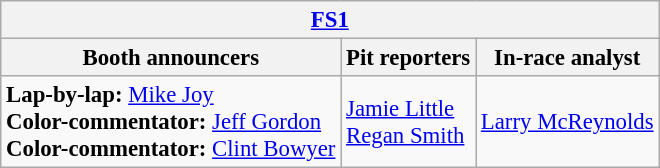<table class="wikitable" style="font-size: 95%">
<tr>
<th colspan="3"><a href='#'>FS1</a></th>
</tr>
<tr>
<th>Booth announcers</th>
<th>Pit reporters</th>
<th>In-race analyst</th>
</tr>
<tr>
<td><strong>Lap-by-lap:</strong> <a href='#'>Mike Joy</a><br><strong>Color-commentator:</strong> <a href='#'>Jeff Gordon</a><br><strong>Color-commentator:</strong> <a href='#'>Clint Bowyer</a></td>
<td><a href='#'>Jamie Little</a><br><a href='#'>Regan Smith</a></td>
<td><a href='#'>Larry McReynolds</a></td>
</tr>
</table>
